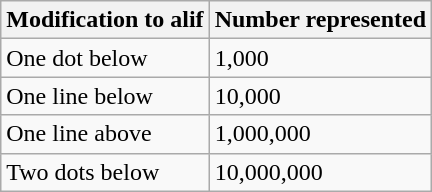<table class="wikitable">
<tr>
<th>Modification to alif</th>
<th>Number represented</th>
</tr>
<tr>
<td>One dot below</td>
<td>1,000</td>
</tr>
<tr>
<td>One line below</td>
<td>10,000</td>
</tr>
<tr>
<td>One line above</td>
<td>1,000,000</td>
</tr>
<tr>
<td>Two dots below</td>
<td>10,000,000</td>
</tr>
</table>
